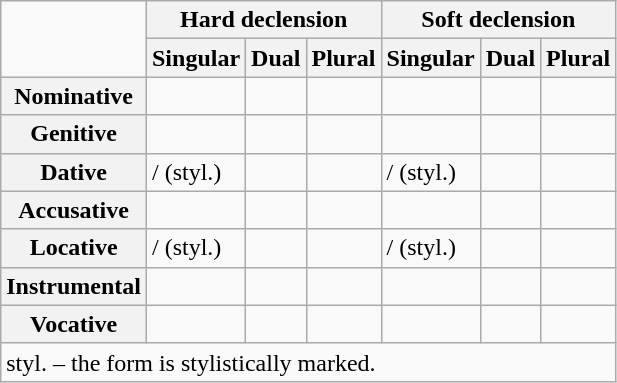<table class="wikitable">
<tr>
<td rowspan="2"></td>
<th colspan="3">Hard declension</th>
<th colspan="3">Soft declension</th>
</tr>
<tr>
<th>Singular</th>
<th>Dual</th>
<th>Plural</th>
<th>Singular</th>
<th>Dual</th>
<th>Plural</th>
</tr>
<tr>
<th>Nominative</th>
<td></td>
<td></td>
<td></td>
<td></td>
<td></td>
<td></td>
</tr>
<tr>
<th>Genitive</th>
<td></td>
<td></td>
<td></td>
<td></td>
<td></td>
<td></td>
</tr>
<tr>
<th>Dative</th>
<td> /  (styl.)</td>
<td></td>
<td></td>
<td> /  (styl.)</td>
<td></td>
<td></td>
</tr>
<tr>
<th>Accusative</th>
<td></td>
<td></td>
<td></td>
<td></td>
<td></td>
<td></td>
</tr>
<tr>
<th>Locative</th>
<td> /  (styl.)</td>
<td></td>
<td></td>
<td> /  (styl.)</td>
<td></td>
<td></td>
</tr>
<tr>
<th>Instrumental</th>
<td></td>
<td></td>
<td></td>
<td></td>
<td></td>
<td></td>
</tr>
<tr>
<th>Vocative</th>
<td></td>
<td></td>
<td></td>
<td></td>
<td></td>
<td></td>
</tr>
<tr>
<td colspan="7">styl. – the form is stylistically marked.</td>
</tr>
</table>
